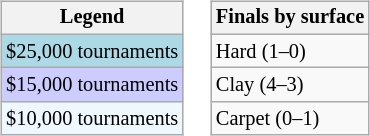<table>
<tr valign=top>
<td><br><table class=wikitable style="font-size:85%">
<tr>
<th>Legend</th>
</tr>
<tr style="background:lightblue;">
<td>$25,000 tournaments</td>
</tr>
<tr style="background:#ccccff;">
<td>$15,000 tournaments</td>
</tr>
<tr style="background:#f0f8ff;">
<td>$10,000 tournaments</td>
</tr>
</table>
</td>
<td><br><table class=wikitable style="font-size:85%">
<tr>
<th>Finals by surface</th>
</tr>
<tr>
<td>Hard (1–0)</td>
</tr>
<tr>
<td>Clay (4–3)</td>
</tr>
<tr>
<td>Carpet (0–1)</td>
</tr>
</table>
</td>
</tr>
</table>
